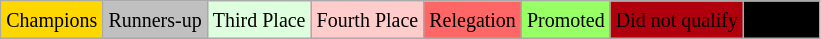<table class="wikitable">
<tr>
<td bgcolor=gold><small>Champions</small></td>
<td bgcolor=silver><small>Runners-up</small></td>
<td bgcolor="#DDFFDD"><small>Third Place</small></td>
<td bgcolor="#FFCCCC"><small>Fourth Place</small></td>
<td bgcolor="#FF6666"><small>Relegation</small></td>
<td bgcolor="#99FF66"><small>Promoted</small></td>
<td bgcolor="#Bronze"><small>Did not qualify</small></td>
<td bgcolor="#000000"><small><span>not held</span></small></td>
</tr>
</table>
